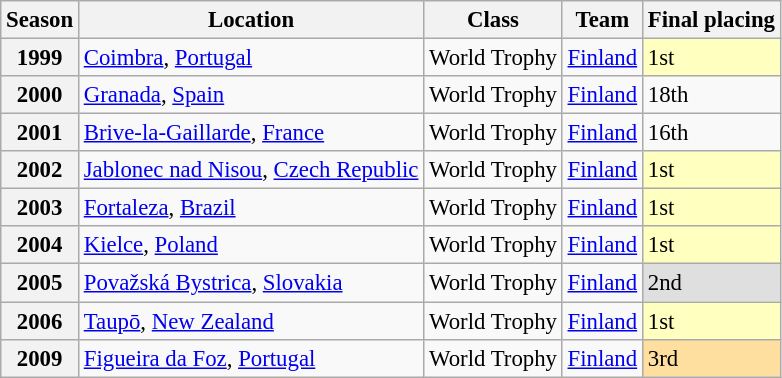<table class="wikitable" style="font-size: 95%;">
<tr>
<th>Season</th>
<th>Location</th>
<th>Class</th>
<th>Team</th>
<th>Final placing</th>
</tr>
<tr>
<th>1999</th>
<td> <a href='#'>Coimbra</a>, <a href='#'>Portugal</a></td>
<td>World Trophy</td>
<td><a href='#'>Finland</a></td>
<td style="background:#FFFFBF;">1st</td>
</tr>
<tr>
<th>2000</th>
<td> <a href='#'>Granada</a>, <a href='#'>Spain</a></td>
<td>World Trophy</td>
<td><a href='#'>Finland</a></td>
<td>18th</td>
</tr>
<tr>
<th>2001</th>
<td> <a href='#'>Brive-la-Gaillarde</a>, <a href='#'>France</a></td>
<td>World Trophy</td>
<td><a href='#'>Finland</a></td>
<td>16th</td>
</tr>
<tr>
<th>2002</th>
<td> <a href='#'>Jablonec nad Nisou</a>, <a href='#'>Czech Republic</a></td>
<td>World Trophy</td>
<td><a href='#'>Finland</a></td>
<td style="background:#FFFFBF;">1st</td>
</tr>
<tr>
<th>2003</th>
<td> <a href='#'>Fortaleza</a>, <a href='#'>Brazil</a></td>
<td>World Trophy</td>
<td><a href='#'>Finland</a></td>
<td style="background:#FFFFBF;">1st</td>
</tr>
<tr>
<th>2004</th>
<td> <a href='#'>Kielce</a>, <a href='#'>Poland</a></td>
<td>World Trophy</td>
<td><a href='#'>Finland</a></td>
<td style="background:#FFFFBF;">1st</td>
</tr>
<tr>
<th>2005</th>
<td> <a href='#'>Považská Bystrica</a>, <a href='#'>Slovakia</a></td>
<td>World Trophy</td>
<td><a href='#'>Finland</a></td>
<td style="background:#DFDFDF;">2nd</td>
</tr>
<tr>
<th>2006</th>
<td> <a href='#'>Taupō</a>, <a href='#'>New Zealand</a></td>
<td>World Trophy</td>
<td><a href='#'>Finland</a></td>
<td style="background:#FFFFBF;">1st</td>
</tr>
<tr>
<th>2009</th>
<td> <a href='#'>Figueira da Foz</a>, <a href='#'>Portugal</a></td>
<td>World Trophy</td>
<td><a href='#'>Finland</a></td>
<td style="background:#FFDF9F;">3rd</td>
</tr>
</table>
